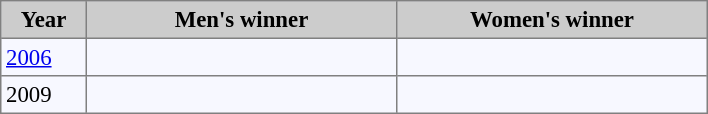<table bgcolor="#f7f8ff" cellpadding="3" cellspacing="0" border="1" style="font-size: 95%; border: gray solid 1px; border-collapse: collapse;">
<tr bgcolor="#CCCCCC">
<td align="center" width="50"><strong>Year</strong></td>
<td align="center" width="200"><strong>Men's winner</strong></td>
<td align="center" width="200"><strong>Women's winner</strong></td>
</tr>
<tr align="left">
<td><a href='#'>2006</a></td>
<td></td>
<td></td>
</tr>
<tr>
<td>2009</td>
<td></td>
<td></td>
</tr>
</table>
